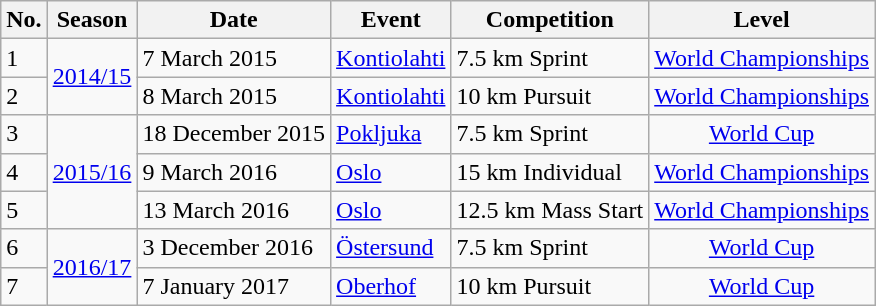<table class="wikitable">
<tr>
<th>No.</th>
<th>Season</th>
<th>Date</th>
<th>Event</th>
<th>Competition</th>
<th>Level</th>
</tr>
<tr>
<td>1</td>
<td rowspan="2" style="text-align:center;"><a href='#'>2014/15</a></td>
<td>7 March 2015</td>
<td> <a href='#'>Kontiolahti</a></td>
<td>7.5 km Sprint</td>
<td><a href='#'>World Championships</a></td>
</tr>
<tr>
<td>2</td>
<td>8 March 2015</td>
<td> <a href='#'>Kontiolahti</a></td>
<td>10 km Pursuit</td>
<td><a href='#'>World Championships</a></td>
</tr>
<tr>
<td>3</td>
<td rowspan="3" style="text-align:center;"><a href='#'>2015/16</a></td>
<td>18 December 2015</td>
<td> <a href='#'>Pokljuka</a></td>
<td>7.5 km Sprint</td>
<td align=center><a href='#'>World Cup</a></td>
</tr>
<tr>
<td>4</td>
<td>9 March 2016</td>
<td> <a href='#'>Oslo</a></td>
<td>15 km Individual</td>
<td><a href='#'>World Championships</a></td>
</tr>
<tr>
<td>5</td>
<td>13 March 2016</td>
<td> <a href='#'>Oslo</a></td>
<td>12.5 km Mass Start</td>
<td><a href='#'>World Championships</a></td>
</tr>
<tr>
<td>6</td>
<td rowspan="2" style="text-align:center;"><a href='#'>2016/17</a></td>
<td>3 December 2016</td>
<td> <a href='#'>Östersund</a></td>
<td>7.5 km Sprint</td>
<td align=center><a href='#'>World Cup</a></td>
</tr>
<tr>
<td>7</td>
<td>7 January 2017</td>
<td> <a href='#'>Oberhof</a></td>
<td>10 km Pursuit</td>
<td align=center><a href='#'>World Cup</a></td>
</tr>
</table>
